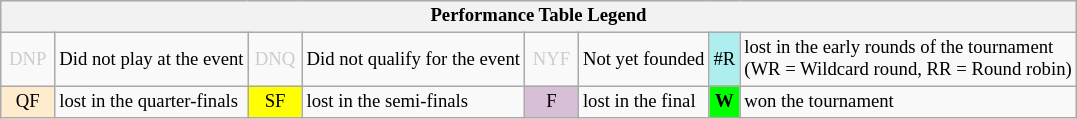<table class="wikitable" style="font-size:78%;">
<tr style="background:#efefef;">
<th colspan="8">Performance Table Legend</th>
</tr>
<tr>
<td style="color:#ccc; text-align:center; width:30px;">DNP</td>
<td>Did not play at the event</td>
<td style="color:#ccc; text-align:center; width:30px;">DNQ</td>
<td>Did not qualify for the event</td>
<td style="color:#ccc; text-align:center; width:30px;">NYF</td>
<td>Not yet founded</td>
<td style="text-align:center; background:#afeeee;">#R</td>
<td>lost in the early rounds of the tournament<br>(WR = Wildcard round, RR = Round robin)</td>
</tr>
<tr>
<td style="text-align:center; background:#ffebcd;">QF</td>
<td>lost in the quarter-finals</td>
<td style="text-align:center; background:yellow;">SF</td>
<td>lost in the semi-finals</td>
<td style="text-align:center; background:thistle;">F</td>
<td>lost in the final</td>
<td style="text-align:center; background:#0f0;"><strong>W</strong></td>
<td>won the tournament</td>
</tr>
</table>
